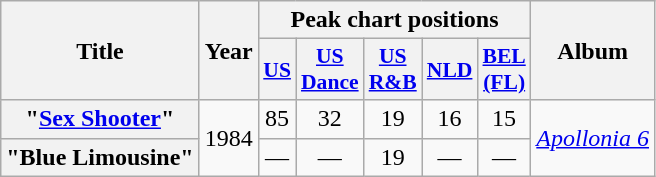<table class="wikitable plainrowheaders" style="text-align:center;">
<tr>
<th rowspan="2">Title</th>
<th rowspan="2">Year</th>
<th colspan="5">Peak chart positions</th>
<th rowspan="2">Album</th>
</tr>
<tr>
<th scope="col" style=font-size:90%;"><a href='#'>US</a><br></th>
<th scope="col" style=font-size:90%;"><a href='#'>US<br>Dance</a><br></th>
<th scope="col" style=font-size:90%;"><a href='#'>US<br>R&B</a><br></th>
<th scope="col" style=font-size:90%;"><a href='#'>NLD</a><br></th>
<th scope="col" style=font-size:90%;"><a href='#'>BEL<br>(FL)</a><br></th>
</tr>
<tr>
<th scope="row">"<a href='#'>Sex Shooter</a>"</th>
<td rowspan="2">1984</td>
<td style="text-align:center;">85</td>
<td style="text-align:center;">32</td>
<td style="text-align:center;">19</td>
<td style="text-align:center;">16</td>
<td style="text-align:center;">15</td>
<td rowspan="2"><em><a href='#'>Apollonia 6</a></em></td>
</tr>
<tr>
<th scope="row">"Blue Limousine"</th>
<td style="text-align:center;">—</td>
<td style="text-align:center;">—</td>
<td style="text-align:center;">19</td>
<td style="text-align:center;">—</td>
<td style="text-align:center;">—</td>
</tr>
</table>
